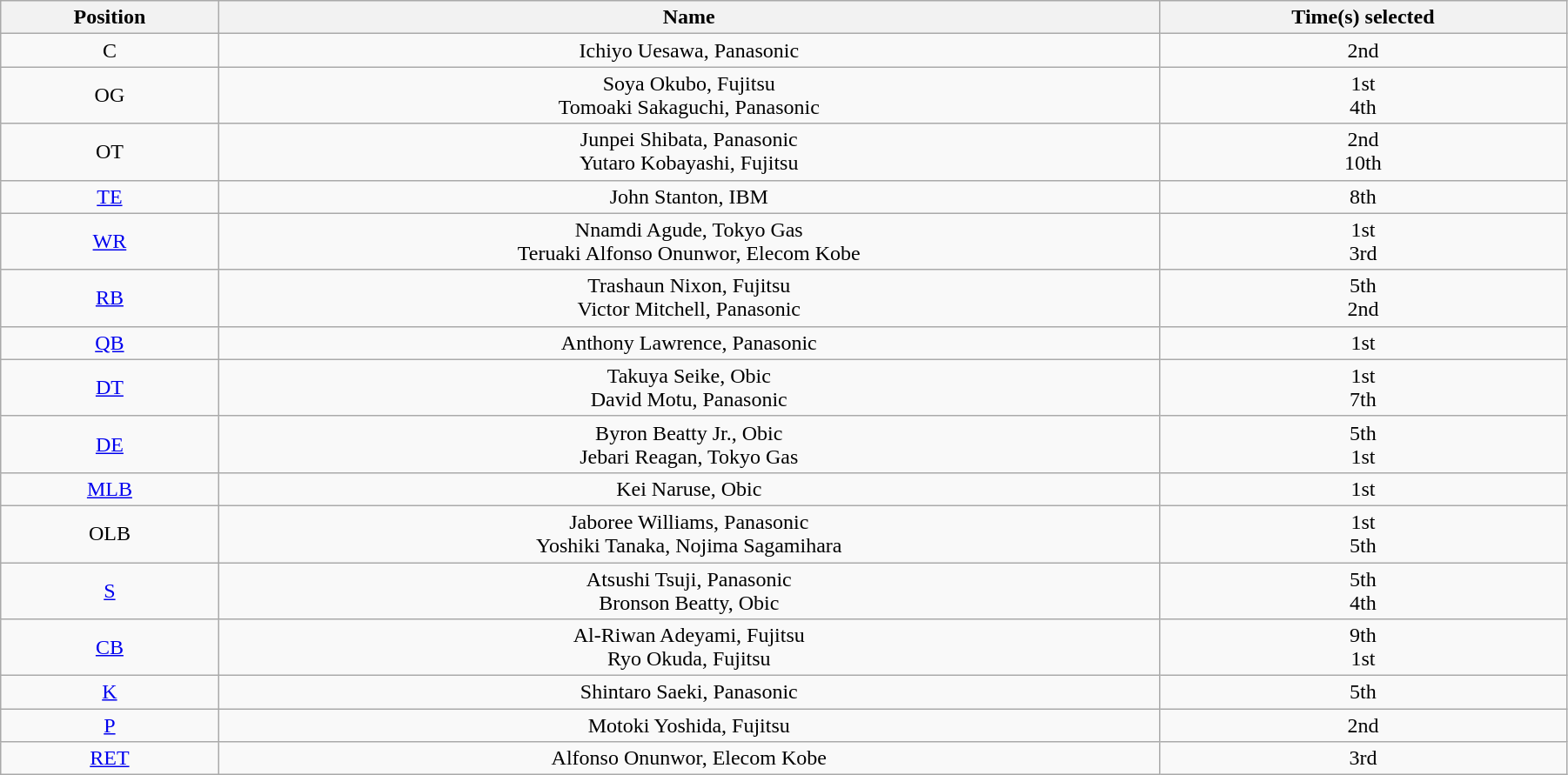<table class="wikitable" style="text-align:Center;width:95%;">
<tr>
<th>Position</th>
<th>Name</th>
<th>Time(s) selected</th>
</tr>
<tr>
<td>C</td>
<td>Ichiyo Uesawa, Panasonic</td>
<td>2nd</td>
</tr>
<tr>
<td>OG</td>
<td>Soya Okubo, Fujitsu<br>Tomoaki Sakaguchi, Panasonic</td>
<td>1st<br>4th</td>
</tr>
<tr>
<td>OT</td>
<td>Junpei Shibata, Panasonic<br>Yutaro Kobayashi, Fujitsu</td>
<td>2nd<br>10th</td>
</tr>
<tr>
<td><a href='#'>TE</a></td>
<td>John Stanton, IBM</td>
<td>8th</td>
</tr>
<tr>
<td><a href='#'>WR</a></td>
<td>Nnamdi Agude, Tokyo Gas<br>Teruaki Alfonso Onunwor, Elecom Kobe</td>
<td>1st<br>3rd</td>
</tr>
<tr>
<td><a href='#'>RB</a></td>
<td>Trashaun Nixon, Fujitsu<br>Victor Mitchell, Panasonic</td>
<td>5th<br>2nd</td>
</tr>
<tr>
<td><a href='#'>QB</a></td>
<td>Anthony Lawrence, Panasonic</td>
<td>1st</td>
</tr>
<tr>
<td><a href='#'>DT</a></td>
<td>Takuya Seike, Obic<br>David Motu, Panasonic</td>
<td>1st<br>7th</td>
</tr>
<tr>
<td><a href='#'>DE</a></td>
<td>Byron Beatty Jr., Obic<br>Jebari Reagan, Tokyo Gas</td>
<td>5th<br>1st</td>
</tr>
<tr>
<td><a href='#'>MLB</a></td>
<td>Kei Naruse, Obic</td>
<td>1st</td>
</tr>
<tr>
<td>OLB</td>
<td>Jaboree Williams, Panasonic<br>Yoshiki Tanaka, Nojima Sagamihara</td>
<td>1st<br>5th</td>
</tr>
<tr>
<td><a href='#'>S</a></td>
<td>Atsushi Tsuji, Panasonic<br>Bronson Beatty, Obic</td>
<td>5th<br>4th</td>
</tr>
<tr>
<td><a href='#'>CB</a></td>
<td>Al-Riwan Adeyami, Fujitsu<br>Ryo Okuda, Fujitsu</td>
<td>9th<br>1st</td>
</tr>
<tr>
<td><a href='#'>K</a></td>
<td>Shintaro Saeki, Panasonic</td>
<td>5th</td>
</tr>
<tr>
<td><a href='#'>P</a></td>
<td>Motoki Yoshida, Fujitsu</td>
<td>2nd</td>
</tr>
<tr>
<td><a href='#'>RET</a></td>
<td>Alfonso Onunwor, Elecom Kobe</td>
<td>3rd</td>
</tr>
</table>
